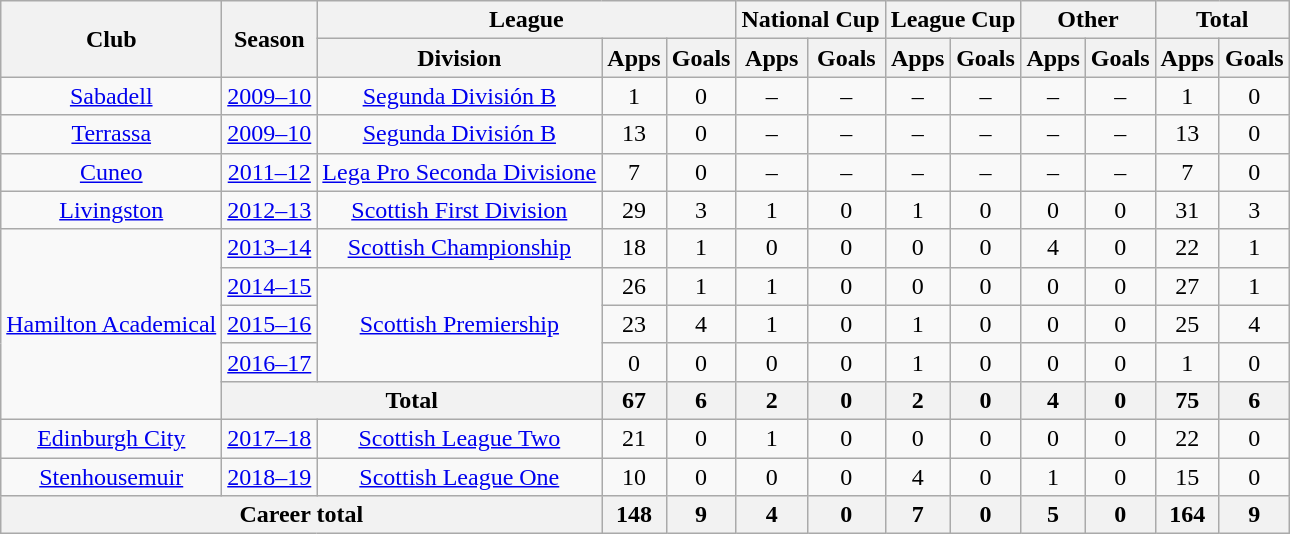<table class="wikitable" style="text-align: center">
<tr>
<th rowspan="2">Club</th>
<th rowspan="2">Season</th>
<th colspan="3">League</th>
<th colspan="2">National Cup</th>
<th colspan="2">League Cup</th>
<th colspan="2">Other</th>
<th colspan="2">Total</th>
</tr>
<tr>
<th>Division</th>
<th>Apps</th>
<th>Goals</th>
<th>Apps</th>
<th>Goals</th>
<th>Apps</th>
<th>Goals</th>
<th>Apps</th>
<th>Goals</th>
<th>Apps</th>
<th>Goals</th>
</tr>
<tr>
<td><a href='#'>Sabadell</a></td>
<td><a href='#'>2009–10</a></td>
<td><a href='#'>Segunda División B</a></td>
<td>1</td>
<td>0</td>
<td>–</td>
<td>–</td>
<td>–</td>
<td>–</td>
<td>–</td>
<td>–</td>
<td>1</td>
<td>0</td>
</tr>
<tr>
<td><a href='#'>Terrassa</a></td>
<td><a href='#'>2009–10</a></td>
<td><a href='#'>Segunda División B</a></td>
<td>13</td>
<td>0</td>
<td>–</td>
<td>–</td>
<td>–</td>
<td>–</td>
<td>–</td>
<td>–</td>
<td>13</td>
<td>0</td>
</tr>
<tr>
<td><a href='#'>Cuneo</a></td>
<td><a href='#'>2011–12</a></td>
<td><a href='#'>Lega Pro Seconda Divisione</a></td>
<td>7</td>
<td>0</td>
<td>–</td>
<td>–</td>
<td>–</td>
<td>–</td>
<td>–</td>
<td>–</td>
<td>7</td>
<td>0</td>
</tr>
<tr>
<td><a href='#'>Livingston</a></td>
<td><a href='#'>2012–13</a></td>
<td><a href='#'>Scottish First Division</a></td>
<td>29</td>
<td>3</td>
<td>1</td>
<td>0</td>
<td>1</td>
<td>0</td>
<td>0</td>
<td>0</td>
<td>31</td>
<td>3</td>
</tr>
<tr>
<td rowspan="5"><a href='#'>Hamilton Academical</a></td>
<td><a href='#'>2013–14</a></td>
<td><a href='#'>Scottish Championship</a></td>
<td>18</td>
<td>1</td>
<td>0</td>
<td>0</td>
<td>0</td>
<td>0</td>
<td>4</td>
<td>0</td>
<td>22</td>
<td>1</td>
</tr>
<tr>
<td><a href='#'>2014–15</a></td>
<td rowspan="3"><a href='#'>Scottish Premiership</a></td>
<td>26</td>
<td>1</td>
<td>1</td>
<td>0</td>
<td>0</td>
<td>0</td>
<td>0</td>
<td>0</td>
<td>27</td>
<td>1</td>
</tr>
<tr>
<td><a href='#'>2015–16</a></td>
<td>23</td>
<td>4</td>
<td>1</td>
<td>0</td>
<td>1</td>
<td>0</td>
<td>0</td>
<td>0</td>
<td>25</td>
<td>4</td>
</tr>
<tr>
<td><a href='#'>2016–17</a></td>
<td>0</td>
<td>0</td>
<td>0</td>
<td>0</td>
<td>1</td>
<td>0</td>
<td>0</td>
<td>0</td>
<td>1</td>
<td>0</td>
</tr>
<tr>
<th colspan="2">Total</th>
<th>67</th>
<th>6</th>
<th>2</th>
<th>0</th>
<th>2</th>
<th>0</th>
<th>4</th>
<th>0</th>
<th>75</th>
<th>6</th>
</tr>
<tr>
<td><a href='#'>Edinburgh City</a></td>
<td><a href='#'>2017–18</a></td>
<td><a href='#'>Scottish League Two</a></td>
<td>21</td>
<td>0</td>
<td>1</td>
<td>0</td>
<td>0</td>
<td>0</td>
<td>0</td>
<td>0</td>
<td>22</td>
<td>0</td>
</tr>
<tr>
<td><a href='#'>Stenhousemuir</a></td>
<td><a href='#'>2018–19</a></td>
<td><a href='#'>Scottish League One</a></td>
<td>10</td>
<td>0</td>
<td>0</td>
<td>0</td>
<td>4</td>
<td>0</td>
<td>1</td>
<td>0</td>
<td>15</td>
<td>0</td>
</tr>
<tr>
<th colspan="3">Career total</th>
<th>148</th>
<th>9</th>
<th>4</th>
<th>0</th>
<th>7</th>
<th>0</th>
<th>5</th>
<th>0</th>
<th>164</th>
<th>9</th>
</tr>
</table>
